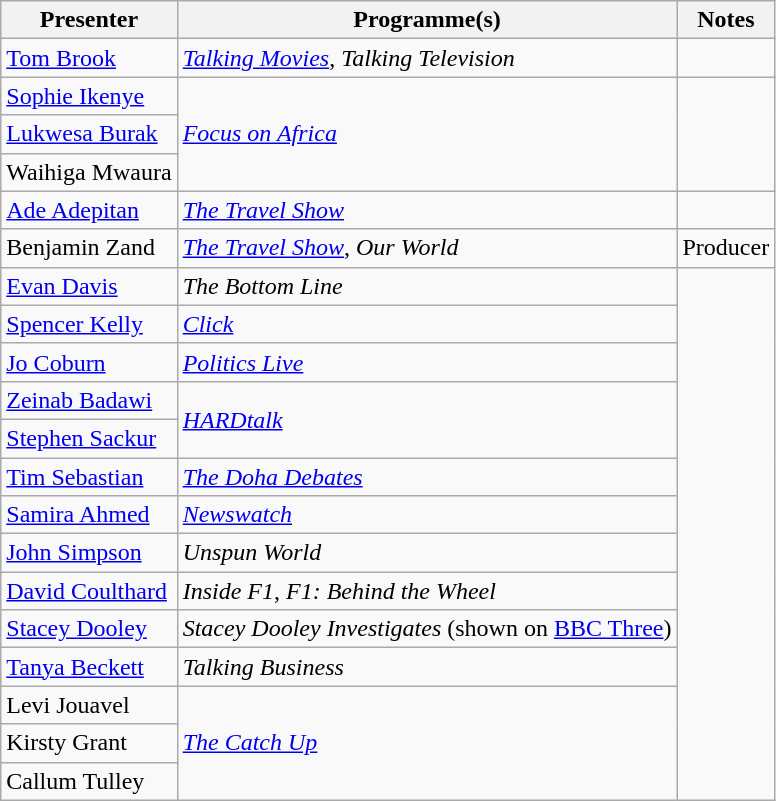<table class="wikitable sortable">
<tr>
<th>Presenter</th>
<th>Programme(s)</th>
<th>Notes </th>
</tr>
<tr>
<td><a href='#'>Tom Brook</a></td>
<td><em><a href='#'>Talking Movies</a></em>, <em>Talking Television</em></td>
<td></td>
</tr>
<tr>
<td><a href='#'>Sophie Ikenye</a></td>
<td rowspan="3"><em><a href='#'>Focus on Africa</a></em></td>
<td rowspan="3"></td>
</tr>
<tr>
<td><a href='#'>Lukwesa Burak</a></td>
</tr>
<tr>
<td>Waihiga Mwaura</td>
</tr>
<tr>
<td><a href='#'>Ade Adepitan</a></td>
<td><em><a href='#'>The Travel Show</a></em></td>
<td></td>
</tr>
<tr>
<td>Benjamin Zand</td>
<td><em><a href='#'>The Travel Show</a></em>, <em>Our World</em></td>
<td>Producer</td>
</tr>
<tr>
<td><a href='#'>Evan Davis</a></td>
<td><em>The Bottom Line</em></td>
<td rowspan="14"></td>
</tr>
<tr>
<td><a href='#'>Spencer Kelly</a></td>
<td><em><a href='#'>Click</a></em></td>
</tr>
<tr>
<td><a href='#'>Jo Coburn</a></td>
<td><em><a href='#'>Politics Live</a></em></td>
</tr>
<tr>
<td><a href='#'>Zeinab Badawi</a></td>
<td rowspan="2"><em><a href='#'>HARDtalk</a></em></td>
</tr>
<tr>
<td><a href='#'>Stephen Sackur</a></td>
</tr>
<tr>
<td><a href='#'>Tim Sebastian</a></td>
<td><em><a href='#'>The Doha Debates</a></em></td>
</tr>
<tr>
<td><a href='#'>Samira Ahmed</a></td>
<td><em><a href='#'>Newswatch</a></em></td>
</tr>
<tr>
<td><a href='#'>John Simpson</a></td>
<td><em>Unspun World</em></td>
</tr>
<tr>
<td><a href='#'>David Coulthard</a></td>
<td><em>Inside F1</em>, <em>F1: Behind the Wheel</em></td>
</tr>
<tr>
<td><a href='#'>Stacey Dooley</a></td>
<td><em>Stacey Dooley Investigates</em> (shown on <a href='#'>BBC Three</a>)</td>
</tr>
<tr>
<td><a href='#'>Tanya Beckett</a></td>
<td><em>Talking Business</em></td>
</tr>
<tr>
<td>Levi Jouavel</td>
<td rowspan="3"><em><a href='#'>The Catch Up</a></em></td>
</tr>
<tr>
<td>Kirsty Grant</td>
</tr>
<tr>
<td>Callum Tulley</td>
</tr>
</table>
